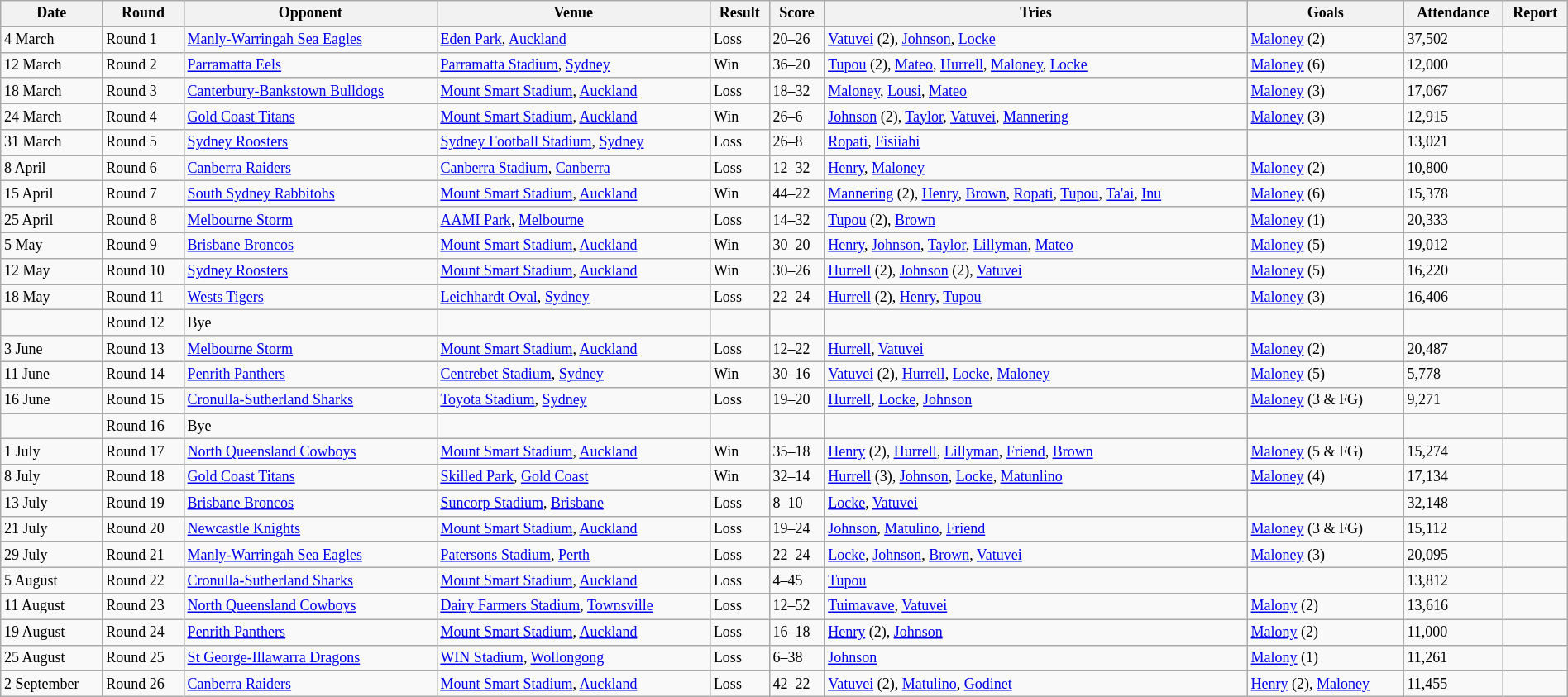<table class="wikitable" style="font-size:75%;" width="100%">
<tr>
<th>Date</th>
<th>Round</th>
<th>Opponent</th>
<th>Venue</th>
<th>Result</th>
<th>Score</th>
<th>Tries</th>
<th>Goals</th>
<th>Attendance</th>
<th>Report</th>
</tr>
<tr>
<td>4 March</td>
<td>Round 1</td>
<td> <a href='#'>Manly-Warringah Sea Eagles</a></td>
<td><a href='#'>Eden Park</a>, <a href='#'>Auckland</a></td>
<td>Loss</td>
<td>20–26</td>
<td><a href='#'>Vatuvei</a> (2), <a href='#'>Johnson</a>, <a href='#'>Locke</a></td>
<td><a href='#'>Maloney</a> (2)</td>
<td>37,502</td>
<td></td>
</tr>
<tr>
<td>12 March</td>
<td>Round 2</td>
<td> <a href='#'>Parramatta Eels</a></td>
<td><a href='#'>Parramatta Stadium</a>, <a href='#'>Sydney</a></td>
<td>Win</td>
<td>36–20</td>
<td><a href='#'>Tupou</a> (2), <a href='#'>Mateo</a>, <a href='#'>Hurrell</a>, <a href='#'>Maloney</a>, <a href='#'>Locke</a></td>
<td><a href='#'>Maloney</a> (6)</td>
<td>12,000</td>
<td></td>
</tr>
<tr>
<td>18 March</td>
<td>Round 3</td>
<td> <a href='#'>Canterbury-Bankstown Bulldogs</a></td>
<td><a href='#'>Mount Smart Stadium</a>, <a href='#'>Auckland</a></td>
<td>Loss</td>
<td>18–32</td>
<td><a href='#'>Maloney</a>, <a href='#'>Lousi</a>, <a href='#'>Mateo</a></td>
<td><a href='#'>Maloney</a> (3)</td>
<td>17,067</td>
<td></td>
</tr>
<tr>
<td>24 March</td>
<td>Round 4</td>
<td> <a href='#'>Gold Coast Titans</a></td>
<td><a href='#'>Mount Smart Stadium</a>, <a href='#'>Auckland</a></td>
<td>Win</td>
<td>26–6</td>
<td><a href='#'>Johnson</a> (2), <a href='#'>Taylor</a>, <a href='#'>Vatuvei</a>, <a href='#'>Mannering</a></td>
<td><a href='#'>Maloney</a> (3)</td>
<td>12,915</td>
<td></td>
</tr>
<tr>
<td>31 March</td>
<td>Round 5</td>
<td> <a href='#'>Sydney Roosters</a></td>
<td><a href='#'>Sydney Football Stadium</a>, <a href='#'>Sydney</a></td>
<td>Loss</td>
<td>26–8</td>
<td><a href='#'>Ropati</a>, <a href='#'>Fisiiahi</a></td>
<td></td>
<td>13,021</td>
<td></td>
</tr>
<tr>
<td>8 April</td>
<td>Round 6</td>
<td> <a href='#'>Canberra Raiders</a></td>
<td><a href='#'>Canberra Stadium</a>, <a href='#'>Canberra</a></td>
<td>Loss</td>
<td>12–32</td>
<td><a href='#'>Henry</a>, <a href='#'>Maloney</a></td>
<td><a href='#'>Maloney</a> (2)</td>
<td>10,800</td>
<td></td>
</tr>
<tr>
<td>15 April</td>
<td>Round 7</td>
<td> <a href='#'>South Sydney Rabbitohs</a></td>
<td><a href='#'>Mount Smart Stadium</a>, <a href='#'>Auckland</a></td>
<td>Win</td>
<td>44–22</td>
<td><a href='#'>Mannering</a> (2), <a href='#'>Henry</a>, <a href='#'>Brown</a>, <a href='#'>Ropati</a>, <a href='#'>Tupou</a>, <a href='#'>Ta'ai</a>, <a href='#'>Inu</a></td>
<td><a href='#'>Maloney</a> (6)</td>
<td>15,378</td>
<td></td>
</tr>
<tr>
<td>25 April</td>
<td>Round 8</td>
<td> <a href='#'>Melbourne Storm</a></td>
<td><a href='#'>AAMI Park</a>, <a href='#'>Melbourne</a></td>
<td>Loss</td>
<td>14–32</td>
<td><a href='#'>Tupou</a> (2), <a href='#'>Brown</a></td>
<td><a href='#'>Maloney</a> (1)</td>
<td>20,333</td>
<td></td>
</tr>
<tr>
<td>5 May</td>
<td>Round 9</td>
<td> <a href='#'>Brisbane Broncos</a></td>
<td><a href='#'>Mount Smart Stadium</a>, <a href='#'>Auckland</a></td>
<td>Win</td>
<td>30–20</td>
<td><a href='#'>Henry</a>, <a href='#'>Johnson</a>, <a href='#'>Taylor</a>, <a href='#'>Lillyman</a>, <a href='#'>Mateo</a></td>
<td><a href='#'>Maloney</a> (5)</td>
<td>19,012</td>
<td></td>
</tr>
<tr>
<td>12 May</td>
<td>Round 10</td>
<td> <a href='#'>Sydney Roosters</a></td>
<td><a href='#'>Mount Smart Stadium</a>, <a href='#'>Auckland</a></td>
<td>Win</td>
<td>30–26</td>
<td><a href='#'>Hurrell</a> (2), <a href='#'>Johnson</a> (2), <a href='#'>Vatuvei</a></td>
<td><a href='#'>Maloney</a> (5)</td>
<td>16,220</td>
<td></td>
</tr>
<tr>
<td>18 May</td>
<td>Round 11</td>
<td> <a href='#'>Wests Tigers</a></td>
<td><a href='#'>Leichhardt Oval</a>, <a href='#'>Sydney</a></td>
<td>Loss</td>
<td>22–24</td>
<td><a href='#'>Hurrell</a> (2), <a href='#'>Henry</a>, <a href='#'>Tupou</a></td>
<td><a href='#'>Maloney</a> (3)</td>
<td>16,406</td>
<td></td>
</tr>
<tr>
<td></td>
<td>Round 12</td>
<td>Bye</td>
<td></td>
<td></td>
<td></td>
<td></td>
<td></td>
<td></td>
<td></td>
</tr>
<tr>
<td>3 June</td>
<td>Round 13</td>
<td> <a href='#'>Melbourne Storm</a></td>
<td><a href='#'>Mount Smart Stadium</a>, <a href='#'>Auckland</a></td>
<td>Loss</td>
<td>12–22</td>
<td><a href='#'>Hurrell</a>, <a href='#'>Vatuvei</a></td>
<td><a href='#'>Maloney</a> (2)</td>
<td>20,487</td>
<td></td>
</tr>
<tr>
<td>11 June</td>
<td>Round 14</td>
<td> <a href='#'>Penrith Panthers</a></td>
<td><a href='#'>Centrebet Stadium</a>, <a href='#'>Sydney</a></td>
<td>Win</td>
<td>30–16</td>
<td><a href='#'>Vatuvei</a> (2), <a href='#'>Hurrell</a>, <a href='#'>Locke</a>, <a href='#'>Maloney</a></td>
<td><a href='#'>Maloney</a> (5)</td>
<td>5,778</td>
<td></td>
</tr>
<tr>
<td>16 June</td>
<td>Round 15</td>
<td> <a href='#'>Cronulla-Sutherland Sharks</a></td>
<td><a href='#'>Toyota Stadium</a>, <a href='#'>Sydney</a></td>
<td>Loss</td>
<td>19–20</td>
<td><a href='#'>Hurrell</a>, <a href='#'>Locke</a>, <a href='#'>Johnson</a></td>
<td><a href='#'>Maloney</a> (3 & FG)</td>
<td>9,271</td>
<td></td>
</tr>
<tr>
<td></td>
<td>Round 16</td>
<td>Bye</td>
<td></td>
<td></td>
<td></td>
<td></td>
<td></td>
<td></td>
<td></td>
</tr>
<tr>
<td>1 July</td>
<td>Round 17</td>
<td> <a href='#'>North Queensland Cowboys</a></td>
<td><a href='#'>Mount Smart Stadium</a>, <a href='#'>Auckland</a></td>
<td>Win</td>
<td>35–18</td>
<td><a href='#'>Henry</a> (2), <a href='#'>Hurrell</a>, <a href='#'>Lillyman</a>, <a href='#'>Friend</a>, <a href='#'>Brown</a></td>
<td><a href='#'>Maloney</a> (5 & FG)</td>
<td>15,274</td>
<td></td>
</tr>
<tr>
<td>8 July</td>
<td>Round 18</td>
<td> <a href='#'>Gold Coast Titans</a></td>
<td><a href='#'>Skilled Park</a>, <a href='#'>Gold Coast</a></td>
<td>Win</td>
<td>32–14</td>
<td><a href='#'>Hurrell</a> (3), <a href='#'>Johnson</a>, <a href='#'>Locke</a>, <a href='#'>Matunlino</a></td>
<td><a href='#'>Maloney</a> (4)</td>
<td>17,134</td>
<td></td>
</tr>
<tr>
<td>13 July</td>
<td>Round 19</td>
<td> <a href='#'>Brisbane Broncos</a></td>
<td><a href='#'>Suncorp Stadium</a>, <a href='#'>Brisbane</a></td>
<td>Loss</td>
<td>8–10</td>
<td><a href='#'>Locke</a>, <a href='#'>Vatuvei</a></td>
<td></td>
<td>32,148</td>
<td></td>
</tr>
<tr>
<td>21 July</td>
<td>Round 20</td>
<td> <a href='#'>Newcastle Knights</a></td>
<td><a href='#'>Mount Smart Stadium</a>, <a href='#'>Auckland</a></td>
<td>Loss</td>
<td>19–24</td>
<td><a href='#'>Johnson</a>, <a href='#'>Matulino</a>, <a href='#'>Friend</a></td>
<td><a href='#'>Maloney</a> (3 & FG)</td>
<td>15,112</td>
<td></td>
</tr>
<tr>
<td>29 July</td>
<td>Round 21</td>
<td> <a href='#'>Manly-Warringah Sea Eagles</a></td>
<td><a href='#'>Patersons Stadium</a>, <a href='#'>Perth</a></td>
<td>Loss</td>
<td>22–24</td>
<td><a href='#'>Locke</a>, <a href='#'>Johnson</a>, <a href='#'>Brown</a>, <a href='#'>Vatuvei</a></td>
<td><a href='#'>Maloney</a> (3)</td>
<td>20,095</td>
<td></td>
</tr>
<tr>
<td>5 August</td>
<td>Round 22</td>
<td> <a href='#'>Cronulla-Sutherland Sharks</a></td>
<td><a href='#'>Mount Smart Stadium</a>, <a href='#'>Auckland</a></td>
<td>Loss</td>
<td>4–45</td>
<td><a href='#'>Tupou</a></td>
<td></td>
<td>13,812</td>
<td></td>
</tr>
<tr>
<td>11 August</td>
<td>Round 23</td>
<td> <a href='#'>North Queensland Cowboys</a></td>
<td><a href='#'>Dairy Farmers Stadium</a>, <a href='#'>Townsville</a></td>
<td>Loss</td>
<td>12–52</td>
<td><a href='#'>Tuimavave</a>, <a href='#'>Vatuvei</a></td>
<td><a href='#'>Malony</a> (2)</td>
<td>13,616</td>
<td></td>
</tr>
<tr>
<td>19 August</td>
<td>Round 24</td>
<td> <a href='#'>Penrith Panthers</a></td>
<td><a href='#'>Mount Smart Stadium</a>, <a href='#'>Auckland</a></td>
<td>Loss</td>
<td>16–18</td>
<td><a href='#'>Henry</a> (2), <a href='#'>Johnson</a></td>
<td><a href='#'>Malony</a> (2)</td>
<td>11,000</td>
<td></td>
</tr>
<tr>
<td>25 August</td>
<td>Round 25</td>
<td> <a href='#'>St George-Illawarra Dragons</a></td>
<td><a href='#'>WIN Stadium</a>, <a href='#'>Wollongong</a></td>
<td>Loss</td>
<td>6–38</td>
<td><a href='#'>Johnson</a></td>
<td><a href='#'>Malony</a> (1)</td>
<td>11,261</td>
<td></td>
</tr>
<tr>
<td>2 September</td>
<td>Round 26</td>
<td> <a href='#'>Canberra Raiders</a></td>
<td><a href='#'>Mount Smart Stadium</a>, <a href='#'>Auckland</a></td>
<td>Loss</td>
<td>42–22</td>
<td><a href='#'>Vatuvei</a> (2), <a href='#'>Matulino</a>, <a href='#'>Godinet</a></td>
<td><a href='#'>Henry</a> (2), <a href='#'>Maloney</a></td>
<td>11,455</td>
<td></td>
</tr>
</table>
